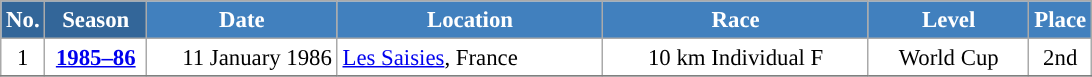<table class="wikitable sortable" style="font-size:95%; text-align:center; border:grey solid 1px; border-collapse:collapse; background:#ffffff;">
<tr style="background:#efefef;">
<th style="background-color:#369; color:white;">No.</th>
<th style="background-color:#369; color:white;">Season</th>
<th style="background-color:#4180be; color:white; width:120px;">Date</th>
<th style="background-color:#4180be; color:white; width:170px;">Location</th>
<th style="background-color:#4180be; color:white; width:170px;">Race</th>
<th style="background-color:#4180be; color:white; width:100px;">Level</th>
<th style="background-color:#4180be; color:white;">Place</th>
</tr>
<tr>
<td align=center>1</td>
<td rowspan=1 align=center><strong> <a href='#'>1985–86</a> </strong></td>
<td align=right>11 January 1986</td>
<td align=left> <a href='#'>Les Saisies</a>, France</td>
<td>10 km Individual F</td>
<td>World Cup</td>
<td>2nd</td>
</tr>
<tr>
</tr>
</table>
